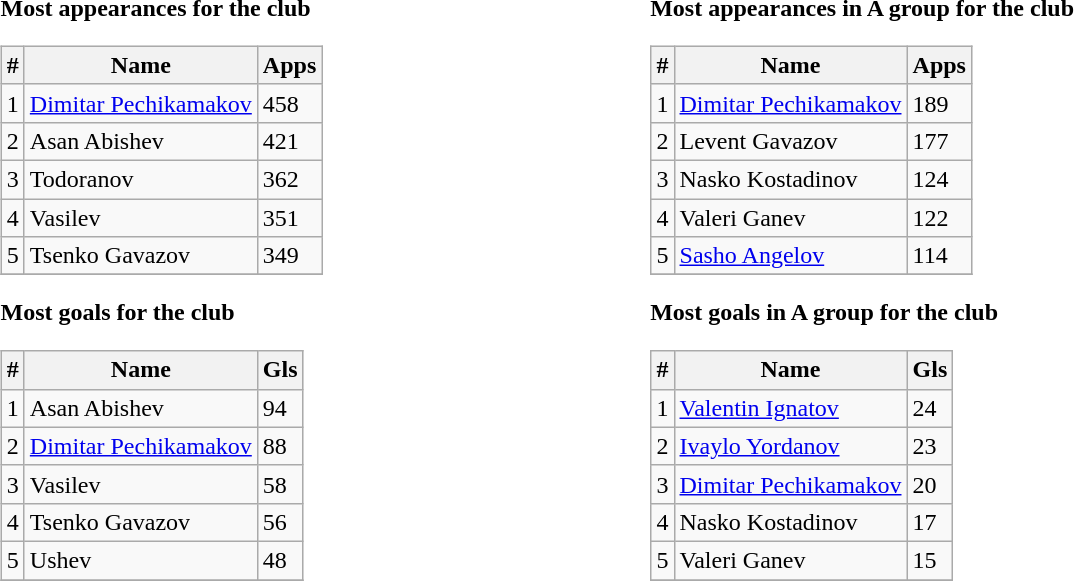<table>
<tr>
<td valign="top" width=33%><br><strong>Most appearances for the club</strong><table class="wikitable" style="text-align: left;">
<tr>
<th>#</th>
<th>Name</th>
<th>Apps</th>
</tr>
<tr>
<td>1</td>
<td> <a href='#'>Dimitar Pechikamakov</a></td>
<td>458</td>
</tr>
<tr>
<td>2</td>
<td> Asan Abishev</td>
<td>421</td>
</tr>
<tr>
<td>3</td>
<td> Todoranov</td>
<td>362</td>
</tr>
<tr>
<td>4</td>
<td> Vasilev</td>
<td>351</td>
</tr>
<tr>
<td>5</td>
<td> Tsenko Gavazov</td>
<td>349</td>
</tr>
<tr>
</tr>
</table>
<strong>Most goals for the club</strong><table class="wikitable" style="text-align: left;">
<tr>
<th>#</th>
<th>Name</th>
<th>Gls</th>
</tr>
<tr>
<td>1</td>
<td> Asan Abishev</td>
<td>94</td>
</tr>
<tr>
<td>2</td>
<td> <a href='#'>Dimitar Pechikamakov</a></td>
<td>88</td>
</tr>
<tr>
<td>3</td>
<td> Vasilev</td>
<td>58</td>
</tr>
<tr>
<td>4</td>
<td> Tsenko Gavazov</td>
<td>56</td>
</tr>
<tr>
<td>5</td>
<td> Ushev</td>
<td>48</td>
</tr>
<tr>
</tr>
</table>
</td>
<td valign="top" width=33%><br><strong>Most appearances in A group for the club</strong><table class="wikitable" style="text-align: left;">
<tr>
<th>#</th>
<th>Name</th>
<th>Apps</th>
</tr>
<tr>
<td>1</td>
<td> <a href='#'>Dimitar Pechikamakov</a></td>
<td>189</td>
</tr>
<tr>
<td>2</td>
<td> Levent Gavazov</td>
<td>177</td>
</tr>
<tr>
<td>3</td>
<td> Nasko Kostadinov</td>
<td>124</td>
</tr>
<tr>
<td>4</td>
<td> Valeri Ganev</td>
<td>122</td>
</tr>
<tr>
<td>5</td>
<td> <a href='#'>Sasho Angelov</a></td>
<td>114</td>
</tr>
<tr>
</tr>
</table>
<strong>Most goals in A group for the club</strong><table class="wikitable" style="text-align: left;">
<tr>
<th>#</th>
<th>Name</th>
<th>Gls</th>
</tr>
<tr>
<td>1</td>
<td> <a href='#'>Valentin Ignatov</a></td>
<td>24</td>
</tr>
<tr>
<td>2</td>
<td> <a href='#'>Ivaylo Yordanov</a></td>
<td>23</td>
</tr>
<tr>
<td>3</td>
<td> <a href='#'>Dimitar Pechikamakov</a></td>
<td>20</td>
</tr>
<tr>
<td>4</td>
<td> Nasko Kostadinov</td>
<td>17</td>
</tr>
<tr>
<td>5</td>
<td> Valeri Ganev</td>
<td>15</td>
</tr>
<tr>
</tr>
</table>
</td>
</tr>
</table>
